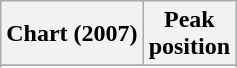<table class="wikitable sortable">
<tr>
<th align="left">Chart (2007)</th>
<th align="center">Peak<br>position</th>
</tr>
<tr>
</tr>
<tr>
</tr>
<tr>
</tr>
<tr>
</tr>
<tr>
</tr>
<tr>
</tr>
<tr>
</tr>
</table>
